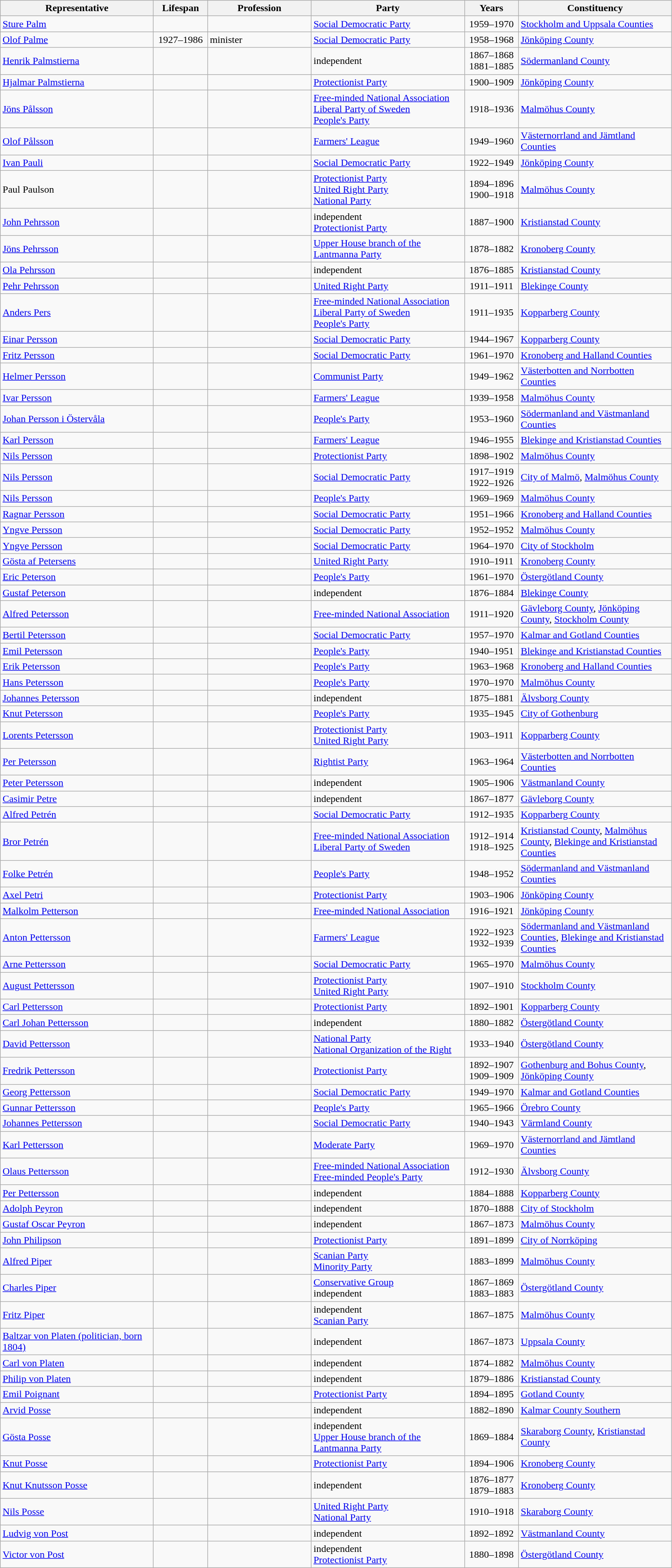<table class="wikitable">
<tr>
<th style="width:15em">Representative</th>
<th style="width:5em">Lifespan</th>
<th style="width:10em">Profession</th>
<th style="width:15em">Party</th>
<th style="width:5em">Years</th>
<th style="width:15em">Constituency</th>
</tr>
<tr>
<td><a href='#'>Sture Palm</a></td>
<td align=center></td>
<td></td>
<td> <a href='#'>Social Democratic Party</a></td>
<td align=center>1959–1970</td>
<td><a href='#'>Stockholm and Uppsala Counties</a></td>
</tr>
<tr>
<td><a href='#'>Olof Palme</a></td>
<td align=center>1927–1986</td>
<td>minister</td>
<td> <a href='#'>Social Democratic Party</a></td>
<td align=center>1958–1968</td>
<td><a href='#'>Jönköping County</a></td>
</tr>
<tr>
<td><a href='#'>Henrik Palmstierna</a></td>
<td align=center></td>
<td></td>
<td> independent</td>
<td align=center>1867–1868<br>1881–1885</td>
<td><a href='#'>Södermanland County</a></td>
</tr>
<tr>
<td><a href='#'>Hjalmar Palmstierna</a></td>
<td align=center></td>
<td></td>
<td> <a href='#'>Protectionist Party</a></td>
<td align=center>1900–1909</td>
<td><a href='#'>Jönköping County</a></td>
</tr>
<tr>
<td><a href='#'>Jöns Pålsson</a></td>
<td align=center></td>
<td></td>
<td> <a href='#'>Free-minded National Association</a><br> <a href='#'>Liberal Party of Sweden</a><br> <a href='#'>People's Party</a></td>
<td align=center>1918–1936</td>
<td><a href='#'>Malmöhus County</a></td>
</tr>
<tr>
<td><a href='#'>Olof Pålsson</a></td>
<td align=center></td>
<td></td>
<td> <a href='#'>Farmers' League</a></td>
<td align=center>1949–1960</td>
<td><a href='#'>Västernorrland and Jämtland Counties</a></td>
</tr>
<tr>
<td><a href='#'>Ivan Pauli</a></td>
<td align=center></td>
<td></td>
<td> <a href='#'>Social Democratic Party</a></td>
<td align=center>1922–1949</td>
<td><a href='#'>Jönköping County</a></td>
</tr>
<tr>
<td>Paul Paulson</td>
<td align=center></td>
<td></td>
<td> <a href='#'>Protectionist Party</a><br> <a href='#'>United Right Party</a><br> <a href='#'>National Party</a></td>
<td align=center>1894–1896<br>1900–1918</td>
<td><a href='#'>Malmöhus County</a></td>
</tr>
<tr>
<td><a href='#'>John Pehrsson</a></td>
<td align=center></td>
<td></td>
<td> independent<br> <a href='#'>Protectionist Party</a></td>
<td align=center>1887–1900</td>
<td><a href='#'>Kristianstad County</a></td>
</tr>
<tr>
<td><a href='#'>Jöns Pehrsson</a></td>
<td align=center></td>
<td></td>
<td> <a href='#'>Upper House branch of the Lantmanna Party</a></td>
<td align=center>1878–1882</td>
<td><a href='#'>Kronoberg County</a></td>
</tr>
<tr>
<td><a href='#'>Ola Pehrsson</a></td>
<td align=center></td>
<td></td>
<td> independent</td>
<td align=center>1876–1885</td>
<td><a href='#'>Kristianstad County</a></td>
</tr>
<tr>
<td><a href='#'>Pehr Pehrsson</a></td>
<td align=center></td>
<td></td>
<td> <a href='#'>United Right Party</a></td>
<td align=center>1911–1911</td>
<td><a href='#'>Blekinge County</a></td>
</tr>
<tr>
<td><a href='#'>Anders Pers</a></td>
<td align=center></td>
<td></td>
<td> <a href='#'>Free-minded National Association</a><br> <a href='#'>Liberal Party of Sweden</a><br> <a href='#'>People's Party</a></td>
<td align=center>1911–1935</td>
<td><a href='#'>Kopparberg County</a></td>
</tr>
<tr>
<td><a href='#'>Einar Persson</a></td>
<td align=center></td>
<td></td>
<td> <a href='#'>Social Democratic Party</a></td>
<td align=center>1944–1967</td>
<td><a href='#'>Kopparberg County</a></td>
</tr>
<tr>
<td><a href='#'>Fritz Persson</a></td>
<td align=center></td>
<td></td>
<td> <a href='#'>Social Democratic Party</a></td>
<td align=center>1961–1970</td>
<td><a href='#'>Kronoberg and Halland Counties</a></td>
</tr>
<tr>
<td><a href='#'>Helmer Persson</a></td>
<td align=center></td>
<td></td>
<td> <a href='#'>Communist Party</a></td>
<td align=center>1949–1962</td>
<td><a href='#'>Västerbotten and Norrbotten Counties</a></td>
</tr>
<tr>
<td><a href='#'>Ivar Persson</a></td>
<td align=center></td>
<td></td>
<td> <a href='#'>Farmers' League</a></td>
<td align=center>1939–1958</td>
<td><a href='#'>Malmöhus County</a></td>
</tr>
<tr>
<td><a href='#'>Johan Persson i Östervåla</a></td>
<td align=center></td>
<td></td>
<td> <a href='#'>People's Party</a></td>
<td align=center>1953–1960</td>
<td><a href='#'>Södermanland and Västmanland Counties</a></td>
</tr>
<tr>
<td><a href='#'>Karl Persson</a></td>
<td align=center></td>
<td></td>
<td> <a href='#'>Farmers' League</a></td>
<td align=center>1946–1955</td>
<td><a href='#'>Blekinge and Kristianstad Counties</a></td>
</tr>
<tr>
<td><a href='#'>Nils Persson</a></td>
<td align=center></td>
<td></td>
<td> <a href='#'>Protectionist Party</a></td>
<td align=center>1898–1902</td>
<td><a href='#'>Malmöhus County</a></td>
</tr>
<tr>
<td><a href='#'>Nils Persson</a></td>
<td align=center></td>
<td></td>
<td> <a href='#'>Social Democratic Party</a></td>
<td align=center>1917–1919<br>1922–1926</td>
<td><a href='#'>City of Malmö</a>, <a href='#'>Malmöhus County</a></td>
</tr>
<tr>
<td><a href='#'>Nils Persson</a></td>
<td align=center></td>
<td></td>
<td> <a href='#'>People's Party</a></td>
<td align=center>1969–1969</td>
<td><a href='#'>Malmöhus County</a></td>
</tr>
<tr>
<td><a href='#'>Ragnar Persson</a></td>
<td align=center></td>
<td></td>
<td> <a href='#'>Social Democratic Party</a></td>
<td align=center>1951–1966</td>
<td><a href='#'>Kronoberg and Halland Counties</a></td>
</tr>
<tr>
<td><a href='#'>Yngve Persson</a></td>
<td align=center></td>
<td></td>
<td> <a href='#'>Social Democratic Party</a></td>
<td align=center>1952–1952</td>
<td><a href='#'>Malmöhus County</a></td>
</tr>
<tr>
<td><a href='#'>Yngve Persson</a></td>
<td align=center></td>
<td></td>
<td> <a href='#'>Social Democratic Party</a></td>
<td align=center>1964–1970</td>
<td><a href='#'>City of Stockholm</a></td>
</tr>
<tr>
<td><a href='#'>Gösta af Petersens</a></td>
<td align=center></td>
<td></td>
<td> <a href='#'>United Right Party</a></td>
<td align=center>1910–1911</td>
<td><a href='#'>Kronoberg County</a></td>
</tr>
<tr>
<td><a href='#'>Eric Peterson</a></td>
<td align=center></td>
<td></td>
<td> <a href='#'>People's Party</a></td>
<td align=center>1961–1970</td>
<td><a href='#'>Östergötland County</a></td>
</tr>
<tr>
<td><a href='#'>Gustaf Peterson</a></td>
<td align=center></td>
<td></td>
<td> independent</td>
<td align=center>1876–1884</td>
<td><a href='#'>Blekinge County</a></td>
</tr>
<tr>
<td><a href='#'>Alfred Petersson</a></td>
<td align=center></td>
<td></td>
<td> <a href='#'>Free-minded National Association</a></td>
<td align=center>1911–1920</td>
<td><a href='#'>Gävleborg County</a>, <a href='#'>Jönköping County</a>, <a href='#'>Stockholm County</a></td>
</tr>
<tr>
<td><a href='#'>Bertil Petersson</a></td>
<td align=center></td>
<td></td>
<td> <a href='#'>Social Democratic Party</a></td>
<td align=center>1957–1970</td>
<td><a href='#'>Kalmar and Gotland Counties</a></td>
</tr>
<tr>
<td><a href='#'>Emil Petersson</a></td>
<td align=center></td>
<td></td>
<td> <a href='#'>People's Party</a></td>
<td align=center>1940–1951</td>
<td><a href='#'>Blekinge and Kristianstad Counties</a></td>
</tr>
<tr>
<td><a href='#'>Erik Petersson</a></td>
<td align=center></td>
<td></td>
<td> <a href='#'>People's Party</a></td>
<td align=center>1963–1968</td>
<td><a href='#'>Kronoberg and Halland Counties</a></td>
</tr>
<tr>
<td><a href='#'>Hans Petersson</a></td>
<td align=center></td>
<td></td>
<td> <a href='#'>People's Party</a></td>
<td align=center>1970–1970</td>
<td><a href='#'>Malmöhus County</a></td>
</tr>
<tr>
<td><a href='#'>Johannes Petersson</a></td>
<td align=center></td>
<td></td>
<td> independent</td>
<td align=center>1875–1881</td>
<td><a href='#'>Älvsborg County</a></td>
</tr>
<tr>
<td><a href='#'>Knut Petersson</a></td>
<td align=center></td>
<td></td>
<td> <a href='#'>People's Party</a></td>
<td align=center>1935–1945</td>
<td><a href='#'>City of Gothenburg</a></td>
</tr>
<tr>
<td><a href='#'>Lorents Petersson</a></td>
<td align=center></td>
<td></td>
<td> <a href='#'>Protectionist Party</a><br> <a href='#'>United Right Party</a></td>
<td align=center>1903–1911</td>
<td><a href='#'>Kopparberg County</a></td>
</tr>
<tr>
<td><a href='#'>Per Petersson</a></td>
<td align=center></td>
<td></td>
<td> <a href='#'>Rightist Party</a></td>
<td align=center>1963–1964</td>
<td><a href='#'>Västerbotten and Norrbotten Counties</a></td>
</tr>
<tr>
<td><a href='#'>Peter Petersson</a></td>
<td align=center></td>
<td></td>
<td> independent</td>
<td align=center>1905–1906</td>
<td><a href='#'>Västmanland County</a></td>
</tr>
<tr>
<td><a href='#'>Casimir Petre</a></td>
<td align=center></td>
<td></td>
<td> independent</td>
<td align=center>1867–1877</td>
<td><a href='#'>Gävleborg County</a></td>
</tr>
<tr>
<td><a href='#'>Alfred Petrén</a></td>
<td align=center></td>
<td></td>
<td> <a href='#'>Social Democratic Party</a></td>
<td align=center>1912–1935</td>
<td><a href='#'>Kopparberg County</a></td>
</tr>
<tr>
<td><a href='#'>Bror Petrén</a></td>
<td align=center></td>
<td></td>
<td> <a href='#'>Free-minded National Association</a><br> <a href='#'>Liberal Party of Sweden</a></td>
<td align=center>1912–1914<br>1918–1925</td>
<td><a href='#'>Kristianstad County</a>, <a href='#'>Malmöhus County</a>, <a href='#'>Blekinge and Kristianstad Counties</a></td>
</tr>
<tr>
<td><a href='#'>Folke Petrén</a></td>
<td align=center></td>
<td></td>
<td> <a href='#'>People's Party</a></td>
<td align=center>1948–1952</td>
<td><a href='#'>Södermanland and Västmanland Counties</a></td>
</tr>
<tr>
<td><a href='#'>Axel Petri</a></td>
<td align=center></td>
<td></td>
<td> <a href='#'>Protectionist Party</a></td>
<td align=center>1903–1906</td>
<td><a href='#'>Jönköping County</a></td>
</tr>
<tr>
<td><a href='#'>Malkolm Petterson</a></td>
<td align=center></td>
<td></td>
<td> <a href='#'>Free-minded National Association</a></td>
<td align=center>1916–1921</td>
<td><a href='#'>Jönköping County</a></td>
</tr>
<tr>
<td><a href='#'>Anton Pettersson</a></td>
<td align=center></td>
<td></td>
<td> <a href='#'>Farmers' League</a></td>
<td align=center>1922–1923<br>1932–1939</td>
<td><a href='#'>Södermanland and Västmanland Counties</a>, <a href='#'>Blekinge and Kristianstad Counties</a></td>
</tr>
<tr>
<td><a href='#'>Arne Pettersson</a></td>
<td align=center></td>
<td></td>
<td> <a href='#'>Social Democratic Party</a></td>
<td align=center>1965–1970</td>
<td><a href='#'>Malmöhus County</a></td>
</tr>
<tr>
<td><a href='#'>August Pettersson</a></td>
<td align=center></td>
<td></td>
<td> <a href='#'>Protectionist Party</a><br> <a href='#'>United Right Party</a></td>
<td align=center>1907–1910</td>
<td><a href='#'>Stockholm County</a></td>
</tr>
<tr>
<td><a href='#'>Carl Pettersson</a></td>
<td align=center></td>
<td></td>
<td> <a href='#'>Protectionist Party</a></td>
<td align=center>1892–1901</td>
<td><a href='#'>Kopparberg County</a></td>
</tr>
<tr>
<td><a href='#'>Carl Johan Pettersson</a></td>
<td align=center></td>
<td></td>
<td> independent</td>
<td align=center>1880–1882</td>
<td><a href='#'>Östergötland County</a></td>
</tr>
<tr>
<td><a href='#'>David Pettersson</a></td>
<td align=center></td>
<td></td>
<td> <a href='#'>National Party</a><br> <a href='#'>National Organization of the Right</a></td>
<td align=center>1933–1940</td>
<td><a href='#'>Östergötland County</a></td>
</tr>
<tr>
<td><a href='#'>Fredrik Pettersson</a></td>
<td align=center></td>
<td></td>
<td> <a href='#'>Protectionist Party</a></td>
<td align=center>1892–1907<br>1909–1909</td>
<td><a href='#'>Gothenburg and Bohus County</a>, <a href='#'>Jönköping County</a></td>
</tr>
<tr>
<td><a href='#'>Georg Pettersson</a></td>
<td align=center></td>
<td></td>
<td> <a href='#'>Social Democratic Party</a></td>
<td align=center>1949–1970</td>
<td><a href='#'>Kalmar and Gotland Counties</a></td>
</tr>
<tr>
<td><a href='#'>Gunnar Pettersson</a></td>
<td align=center></td>
<td></td>
<td> <a href='#'>People's Party</a></td>
<td align=center>1965–1966</td>
<td><a href='#'>Örebro County</a></td>
</tr>
<tr>
<td><a href='#'>Johannes Pettersson</a></td>
<td align=center></td>
<td></td>
<td> <a href='#'>Social Democratic Party</a></td>
<td align=center>1940–1943</td>
<td><a href='#'>Värmland County</a></td>
</tr>
<tr>
<td><a href='#'>Karl Pettersson</a></td>
<td align=center></td>
<td></td>
<td> <a href='#'>Moderate Party</a></td>
<td align=center>1969–1970</td>
<td><a href='#'>Västernorrland and Jämtland Counties</a></td>
</tr>
<tr>
<td><a href='#'>Olaus Pettersson</a></td>
<td align=center></td>
<td></td>
<td> <a href='#'>Free-minded National Association</a><br> <a href='#'>Free-minded People's Party</a></td>
<td align=center>1912–1930</td>
<td><a href='#'>Älvsborg County</a></td>
</tr>
<tr>
<td><a href='#'>Per Pettersson</a></td>
<td align=center></td>
<td></td>
<td> independent</td>
<td align=center>1884–1888</td>
<td><a href='#'>Kopparberg County</a></td>
</tr>
<tr>
<td><a href='#'>Adolph Peyron</a></td>
<td align=center></td>
<td></td>
<td> independent</td>
<td align=center>1870–1888</td>
<td><a href='#'>City of Stockholm</a></td>
</tr>
<tr>
<td><a href='#'>Gustaf Oscar Peyron</a></td>
<td align=center></td>
<td></td>
<td> independent</td>
<td align=center>1867–1873</td>
<td><a href='#'>Malmöhus County</a></td>
</tr>
<tr>
<td><a href='#'>John Philipson</a></td>
<td align=center></td>
<td></td>
<td> <a href='#'>Protectionist Party</a></td>
<td align=center>1891–1899</td>
<td><a href='#'>City of Norrköping</a></td>
</tr>
<tr>
<td><a href='#'>Alfred Piper</a></td>
<td align=center></td>
<td></td>
<td> <a href='#'>Scanian Party</a><br> <a href='#'>Minority Party</a></td>
<td align=center>1883–1899</td>
<td><a href='#'>Malmöhus County</a></td>
</tr>
<tr>
<td><a href='#'>Charles Piper</a></td>
<td align=center></td>
<td></td>
<td> <a href='#'>Conservative Group</a><br> independent</td>
<td align=center>1867–1869<br>1883–1883</td>
<td><a href='#'>Östergötland County</a></td>
</tr>
<tr>
<td><a href='#'>Fritz Piper</a></td>
<td align=center></td>
<td></td>
<td> independent<br> <a href='#'>Scanian Party</a></td>
<td align=center>1867–1875</td>
<td><a href='#'>Malmöhus County</a></td>
</tr>
<tr>
<td><a href='#'>Baltzar von Platen (politician, born 1804)</a></td>
<td align=center></td>
<td></td>
<td> independent</td>
<td align=center>1867–1873</td>
<td><a href='#'>Uppsala County</a></td>
</tr>
<tr>
<td><a href='#'>Carl von Platen</a></td>
<td align=center></td>
<td></td>
<td> independent</td>
<td align=center>1874–1882</td>
<td><a href='#'>Malmöhus County</a></td>
</tr>
<tr>
<td><a href='#'>Philip von Platen</a></td>
<td align=center></td>
<td></td>
<td> independent</td>
<td align=center>1879–1886</td>
<td><a href='#'>Kristianstad County</a></td>
</tr>
<tr>
<td><a href='#'>Emil Poignant</a></td>
<td align=center></td>
<td></td>
<td> <a href='#'>Protectionist Party</a></td>
<td align=center>1894–1895</td>
<td><a href='#'>Gotland County</a></td>
</tr>
<tr>
<td><a href='#'>Arvid Posse</a></td>
<td align=center></td>
<td></td>
<td> independent</td>
<td align=center>1882–1890</td>
<td><a href='#'>Kalmar County Southern</a></td>
</tr>
<tr>
<td><a href='#'>Gösta Posse</a></td>
<td align=center></td>
<td></td>
<td> independent<br> <a href='#'>Upper House branch of the Lantmanna Party</a></td>
<td align=center>1869–1884</td>
<td><a href='#'>Skaraborg County</a>, <a href='#'>Kristianstad County</a></td>
</tr>
<tr>
<td><a href='#'>Knut Posse</a></td>
<td align=center></td>
<td></td>
<td> <a href='#'>Protectionist Party</a></td>
<td align=center>1894–1906</td>
<td><a href='#'>Kronoberg County</a></td>
</tr>
<tr>
<td><a href='#'>Knut Knutsson Posse</a></td>
<td align=center></td>
<td></td>
<td> independent</td>
<td align=center>1876–1877<br>1879–1883</td>
<td><a href='#'>Kronoberg County</a></td>
</tr>
<tr>
<td><a href='#'>Nils Posse</a></td>
<td align=center></td>
<td></td>
<td> <a href='#'>United Right Party</a><br> <a href='#'>National Party</a></td>
<td align=center>1910–1918</td>
<td><a href='#'>Skaraborg County</a></td>
</tr>
<tr>
<td><a href='#'>Ludvig von Post</a></td>
<td align=center></td>
<td></td>
<td> independent</td>
<td align=center>1892–1892</td>
<td><a href='#'>Västmanland County</a></td>
</tr>
<tr>
<td><a href='#'>Victor von Post</a></td>
<td align=center></td>
<td></td>
<td> independent<br> <a href='#'>Protectionist Party</a></td>
<td align=center>1880–1898</td>
<td><a href='#'>Östergötland County</a></td>
</tr>
</table>
